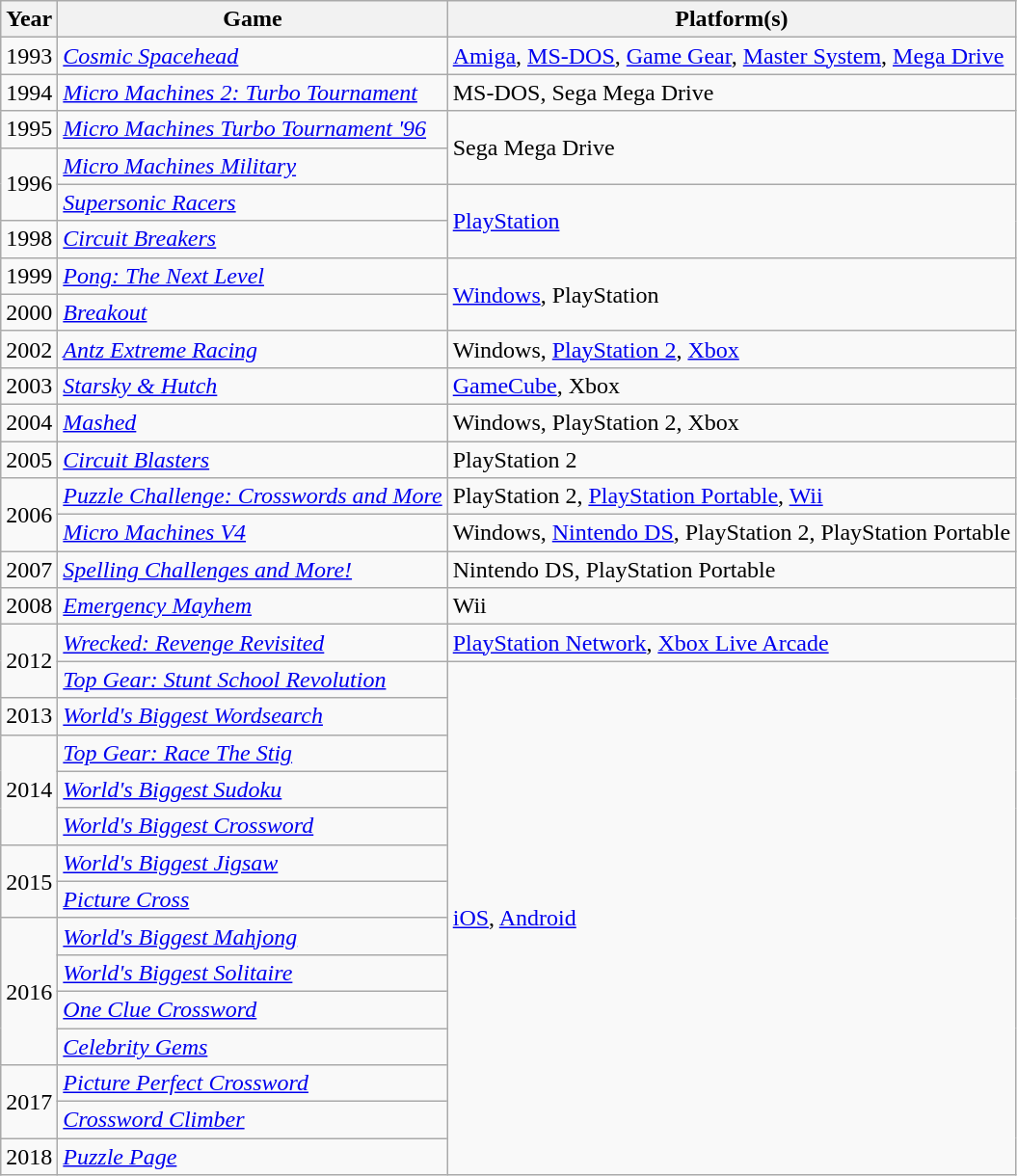<table class="wikitable sortable">
<tr>
<th>Year</th>
<th>Game</th>
<th>Platform(s)</th>
</tr>
<tr>
<td>1993</td>
<td><em><a href='#'>Cosmic Spacehead</a></em></td>
<td><a href='#'>Amiga</a>, <a href='#'>MS-DOS</a>, <a href='#'>Game Gear</a>, <a href='#'>Master System</a>, <a href='#'>Mega Drive</a></td>
</tr>
<tr>
<td>1994</td>
<td><em><a href='#'>Micro Machines 2: Turbo Tournament</a></em></td>
<td>MS-DOS, Sega Mega Drive</td>
</tr>
<tr>
<td>1995</td>
<td><em><a href='#'>Micro Machines Turbo Tournament '96</a></em></td>
<td rowspan="2">Sega Mega Drive</td>
</tr>
<tr>
<td rowspan="2">1996</td>
<td><em><a href='#'>Micro Machines Military</a></em></td>
</tr>
<tr>
<td><em><a href='#'>Supersonic Racers</a></em></td>
<td rowspan="2"><a href='#'>PlayStation</a></td>
</tr>
<tr>
<td>1998</td>
<td><em><a href='#'>Circuit Breakers</a></em></td>
</tr>
<tr>
<td>1999</td>
<td><em><a href='#'>Pong: The Next Level</a></em></td>
<td rowspan="2"><a href='#'>Windows</a>, PlayStation</td>
</tr>
<tr>
<td>2000</td>
<td><em><a href='#'>Breakout</a></em></td>
</tr>
<tr>
<td>2002</td>
<td><em><a href='#'>Antz Extreme Racing</a></em></td>
<td>Windows, <a href='#'>PlayStation 2</a>, <a href='#'>Xbox</a></td>
</tr>
<tr>
<td>2003</td>
<td><em><a href='#'>Starsky & Hutch</a></em></td>
<td><a href='#'>GameCube</a>, Xbox</td>
</tr>
<tr>
<td>2004</td>
<td><em><a href='#'>Mashed</a></em></td>
<td>Windows, PlayStation 2, Xbox</td>
</tr>
<tr>
<td>2005</td>
<td><em><a href='#'>Circuit Blasters</a></em></td>
<td>PlayStation 2</td>
</tr>
<tr>
<td rowspan="2">2006</td>
<td><em><a href='#'>Puzzle Challenge: Crosswords and More</a></em></td>
<td>PlayStation 2, <a href='#'>PlayStation Portable</a>, <a href='#'>Wii</a></td>
</tr>
<tr>
<td><em><a href='#'>Micro Machines V4</a></em></td>
<td>Windows, <a href='#'>Nintendo DS</a>, PlayStation 2, PlayStation Portable</td>
</tr>
<tr>
<td>2007</td>
<td><em><a href='#'>Spelling Challenges and More!</a></em></td>
<td>Nintendo DS, PlayStation Portable</td>
</tr>
<tr>
<td>2008</td>
<td><em><a href='#'>Emergency Mayhem</a></em></td>
<td>Wii</td>
</tr>
<tr>
<td rowspan="2">2012</td>
<td><em><a href='#'>Wrecked: Revenge Revisited</a></em></td>
<td><a href='#'>PlayStation Network</a>, <a href='#'>Xbox Live Arcade</a></td>
</tr>
<tr>
<td><em><a href='#'>Top Gear: Stunt School Revolution</a></em></td>
<td rowspan="14"><a href='#'>iOS</a>, <a href='#'>Android</a></td>
</tr>
<tr>
<td>2013</td>
<td><em><a href='#'>World's Biggest Wordsearch</a></em></td>
</tr>
<tr>
<td rowspan="3">2014</td>
<td><em><a href='#'>Top Gear: Race The Stig</a></em></td>
</tr>
<tr>
<td><em><a href='#'>World's Biggest Sudoku</a></em></td>
</tr>
<tr>
<td><em><a href='#'>World's Biggest Crossword</a></em></td>
</tr>
<tr>
<td rowspan="2">2015</td>
<td><em><a href='#'>World's Biggest Jigsaw</a></em></td>
</tr>
<tr>
<td><em><a href='#'>Picture Cross</a></em></td>
</tr>
<tr>
<td rowspan="4">2016</td>
<td><em><a href='#'>World's Biggest Mahjong</a></em></td>
</tr>
<tr>
<td><em><a href='#'>World's Biggest Solitaire</a></em></td>
</tr>
<tr>
<td><em><a href='#'>One Clue Crossword</a></em></td>
</tr>
<tr>
<td><em><a href='#'>Celebrity Gems</a></em></td>
</tr>
<tr>
<td rowspan="2">2017</td>
<td><em><a href='#'>Picture Perfect Crossword</a></em></td>
</tr>
<tr>
<td><em><a href='#'>Crossword Climber</a></em></td>
</tr>
<tr>
<td>2018</td>
<td><em><a href='#'>Puzzle Page</a></em></td>
</tr>
</table>
